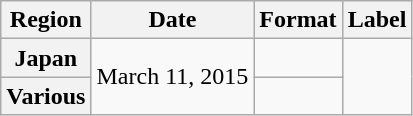<table class="wikitable plainrowheaders">
<tr>
<th scope="col">Region</th>
<th scope="col">Date</th>
<th scope="col">Format</th>
<th scope="col">Label</th>
</tr>
<tr>
<th scope="row">Japan</th>
<td rowspan="2">March 11, 2015</td>
<td></td>
<td rowspan="2"></td>
</tr>
<tr>
<th scope="row">Various </th>
<td></td>
</tr>
</table>
